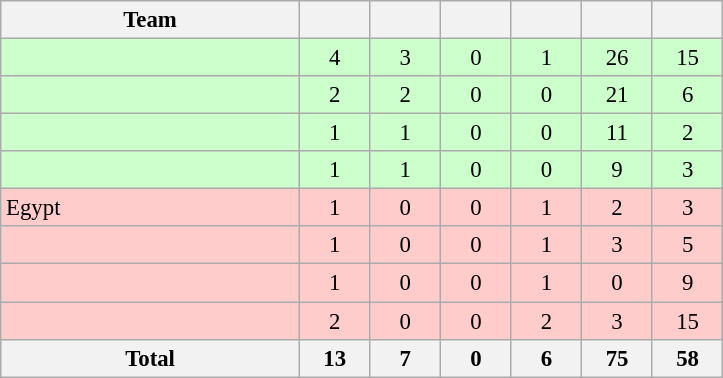<table class="wikitable" style="font-size:95%; text-align:center">
<tr>
<th width=192>Team</th>
<th width=40></th>
<th width=40></th>
<th width=40></th>
<th width=40></th>
<th width=40></th>
<th width=40></th>
</tr>
<tr style="background:#ccffcc;">
<td style="text-align:left;"></td>
<td>4</td>
<td>3</td>
<td>0</td>
<td>1</td>
<td>26</td>
<td>15</td>
</tr>
<tr style="background:#ccffcc;">
<td style="text-align:left;"></td>
<td>2</td>
<td>2</td>
<td>0</td>
<td>0</td>
<td>21</td>
<td>6</td>
</tr>
<tr style="background:#ccffcc;">
<td style="text-align:left;"></td>
<td>1</td>
<td>1</td>
<td>0</td>
<td>0</td>
<td>11</td>
<td>2</td>
</tr>
<tr style="background:#ccffcc;">
<td style="text-align:left;"></td>
<td>1</td>
<td>1</td>
<td>0</td>
<td>0</td>
<td>9</td>
<td>3</td>
</tr>
<tr style="background:#ffcccc;">
<td style="text-align:left;"> Egypt</td>
<td>1</td>
<td>0</td>
<td>0</td>
<td>1</td>
<td>2</td>
<td>3</td>
</tr>
<tr style="background:#ffcccc;">
<td style="text-align:left;"></td>
<td>1</td>
<td>0</td>
<td>0</td>
<td>1</td>
<td>3</td>
<td>5</td>
</tr>
<tr style="background:#ffcccc;">
<td style="text-align:left;"></td>
<td>1</td>
<td>0</td>
<td>0</td>
<td>1</td>
<td>0</td>
<td>9</td>
</tr>
<tr style="background:#ffcccc;">
<td style="text-align:left;"></td>
<td>2</td>
<td>0</td>
<td>0</td>
<td>2</td>
<td>3</td>
<td>15</td>
</tr>
<tr>
<th>Total</th>
<th>13</th>
<th>7</th>
<th>0</th>
<th>6</th>
<th>75</th>
<th>58</th>
</tr>
</table>
